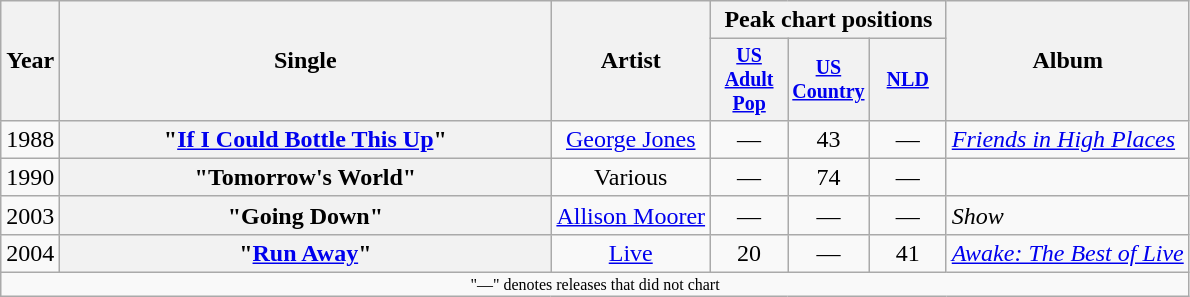<table class="wikitable plainrowheaders" style="text-align:center;">
<tr>
<th rowspan="2">Year</th>
<th rowspan="2" style="width:20em;">Single</th>
<th rowspan="2">Artist</th>
<th colspan="3">Peak chart positions</th>
<th rowspan="2">Album</th>
</tr>
<tr style="font-size:smaller;">
<th width="45"><a href='#'>US Adult<br>Pop</a><br></th>
<th width="45"><a href='#'>US Country</a><br></th>
<th width="45"><a href='#'>NLD</a><br></th>
</tr>
<tr>
<td>1988</td>
<th scope="row">"<a href='#'>If I Could Bottle This Up</a>"</th>
<td><a href='#'>George Jones</a></td>
<td>—</td>
<td>43</td>
<td>—</td>
<td align="left"><em><a href='#'>Friends in High Places</a></em></td>
</tr>
<tr>
<td>1990</td>
<th scope="row">"Tomorrow's World"</th>
<td>Various</td>
<td>—</td>
<td>74</td>
<td>—</td>
<td></td>
</tr>
<tr>
<td>2003</td>
<th scope="row">"Going Down"</th>
<td><a href='#'>Allison Moorer</a></td>
<td>—</td>
<td>—</td>
<td>—</td>
<td align="left"><em>Show</em></td>
</tr>
<tr>
<td>2004</td>
<th scope="row">"<a href='#'>Run Away</a>"</th>
<td><a href='#'>Live</a></td>
<td>20</td>
<td>—</td>
<td>41</td>
<td align="left"><em><a href='#'>Awake: The Best of Live</a></em></td>
</tr>
<tr>
<td colspan="7" style="font-size:8pt">"—" denotes releases that did not chart</td>
</tr>
</table>
